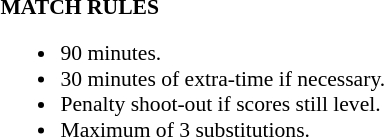<table width=100% style="font-size: 90%">
<tr>
<td width=50% valign=top><br><strong>MATCH RULES</strong><ul><li>90 minutes.</li><li>30 minutes of extra-time if necessary.</li><li>Penalty shoot-out if scores still level.</li><li>Maximum of 3 substitutions.</li></ul></td>
</tr>
</table>
